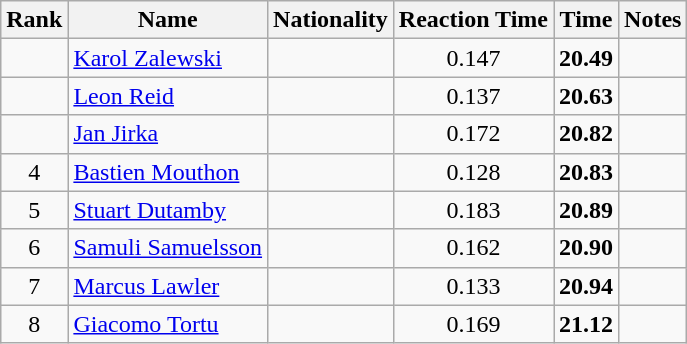<table class="wikitable sortable" style="text-align:center">
<tr>
<th>Rank</th>
<th>Name</th>
<th>Nationality</th>
<th>Reaction Time</th>
<th>Time</th>
<th>Notes</th>
</tr>
<tr>
<td></td>
<td align=left><a href='#'>Karol Zalewski</a></td>
<td align=left></td>
<td>0.147</td>
<td><strong>20.49</strong></td>
<td></td>
</tr>
<tr>
<td></td>
<td align=left><a href='#'>Leon Reid</a></td>
<td align=left></td>
<td>0.137</td>
<td><strong>20.63</strong></td>
<td></td>
</tr>
<tr>
<td></td>
<td align=left><a href='#'>Jan Jirka</a></td>
<td align=left></td>
<td>0.172</td>
<td><strong>20.82</strong></td>
<td></td>
</tr>
<tr>
<td>4</td>
<td align=left><a href='#'>Bastien Mouthon</a></td>
<td align=left></td>
<td>0.128</td>
<td><strong>20.83</strong></td>
<td></td>
</tr>
<tr>
<td>5</td>
<td align=left><a href='#'>Stuart Dutamby</a></td>
<td align=left></td>
<td>0.183</td>
<td><strong>20.89</strong></td>
<td></td>
</tr>
<tr>
<td>6</td>
<td align=left><a href='#'>Samuli Samuelsson</a></td>
<td align=left></td>
<td>0.162</td>
<td><strong>20.90</strong></td>
<td></td>
</tr>
<tr>
<td>7</td>
<td align=left><a href='#'>Marcus Lawler</a></td>
<td align=left></td>
<td>0.133</td>
<td><strong>20.94</strong></td>
<td></td>
</tr>
<tr>
<td>8</td>
<td align=left><a href='#'>Giacomo Tortu</a></td>
<td align=left></td>
<td>0.169</td>
<td><strong>21.12</strong></td>
<td></td>
</tr>
</table>
